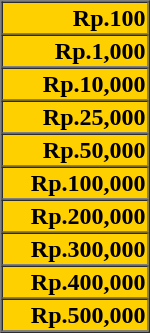<table border=1 cellspacing=0 cellpadding=1 width=100px bgcolor=#FFED00|->
<tr>
<td align=right><strong>Rp.100</strong></td>
</tr>
<tr>
<td align=right><strong>Rp.1,000</strong></td>
</tr>
<tr>
<td align=right><strong>Rp.10,000</strong></td>
</tr>
<tr>
<td align=right><strong>Rp.25,000</strong></td>
</tr>
<tr>
<td align=right><strong>Rp.50,000</strong></td>
</tr>
<tr>
<td align=right><strong>Rp.100,000</strong></td>
</tr>
<tr>
<td align=right><strong>Rp.200,000</strong></td>
</tr>
<tr>
<td align=right><strong>Rp.300,000</strong></td>
</tr>
<tr>
<td align=right><strong>Rp.400,000</strong></td>
</tr>
<tr>
<td align=right><strong>Rp.500,000</strong></td>
</tr>
<tr>
</tr>
</table>
